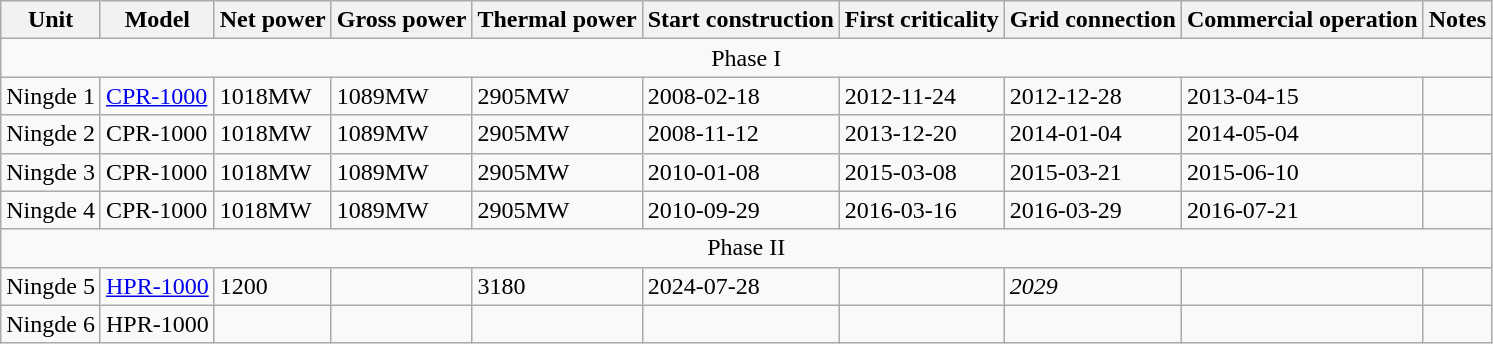<table class="wikitable">
<tr>
<th>Unit</th>
<th>Model</th>
<th>Net power</th>
<th>Gross power</th>
<th>Thermal power</th>
<th>Start construction</th>
<th>First criticality</th>
<th>Grid connection</th>
<th>Commercial operation</th>
<th>Notes</th>
</tr>
<tr>
<td colspan="10" align="center">Phase I</td>
</tr>
<tr>
<td>Ningde 1</td>
<td><a href='#'>CPR-1000</a></td>
<td>1018MW</td>
<td>1089MW</td>
<td>2905MW</td>
<td>2008-02-18</td>
<td>2012-11-24</td>
<td>2012-12-28</td>
<td>2013-04-15</td>
<td></td>
</tr>
<tr>
<td>Ningde 2</td>
<td>CPR-1000</td>
<td>1018MW</td>
<td>1089MW</td>
<td>2905MW</td>
<td>2008-11-12</td>
<td>2013-12-20</td>
<td>2014-01-04</td>
<td>2014-05-04</td>
<td></td>
</tr>
<tr>
<td>Ningde 3</td>
<td>CPR-1000</td>
<td>1018MW</td>
<td>1089MW</td>
<td>2905MW</td>
<td>2010-01-08</td>
<td>2015-03-08</td>
<td>2015-03-21</td>
<td>2015-06-10</td>
<td></td>
</tr>
<tr>
<td>Ningde 4</td>
<td>CPR-1000</td>
<td>1018MW</td>
<td>1089MW</td>
<td>2905MW</td>
<td>2010-09-29</td>
<td>2016-03-16</td>
<td>2016-03-29</td>
<td>2016-07-21</td>
<td></td>
</tr>
<tr>
<td colspan="10" align="center">Phase II</td>
</tr>
<tr>
<td>Ningde 5</td>
<td><a href='#'>HPR-1000</a></td>
<td>1200</td>
<td></td>
<td>3180</td>
<td>2024-07-28</td>
<td></td>
<td><em>2029</em></td>
<td></td>
<td></td>
</tr>
<tr>
<td>Ningde 6</td>
<td>HPR-1000</td>
<td></td>
<td></td>
<td></td>
<td></td>
<td></td>
<td></td>
<td></td>
<td></td>
</tr>
</table>
